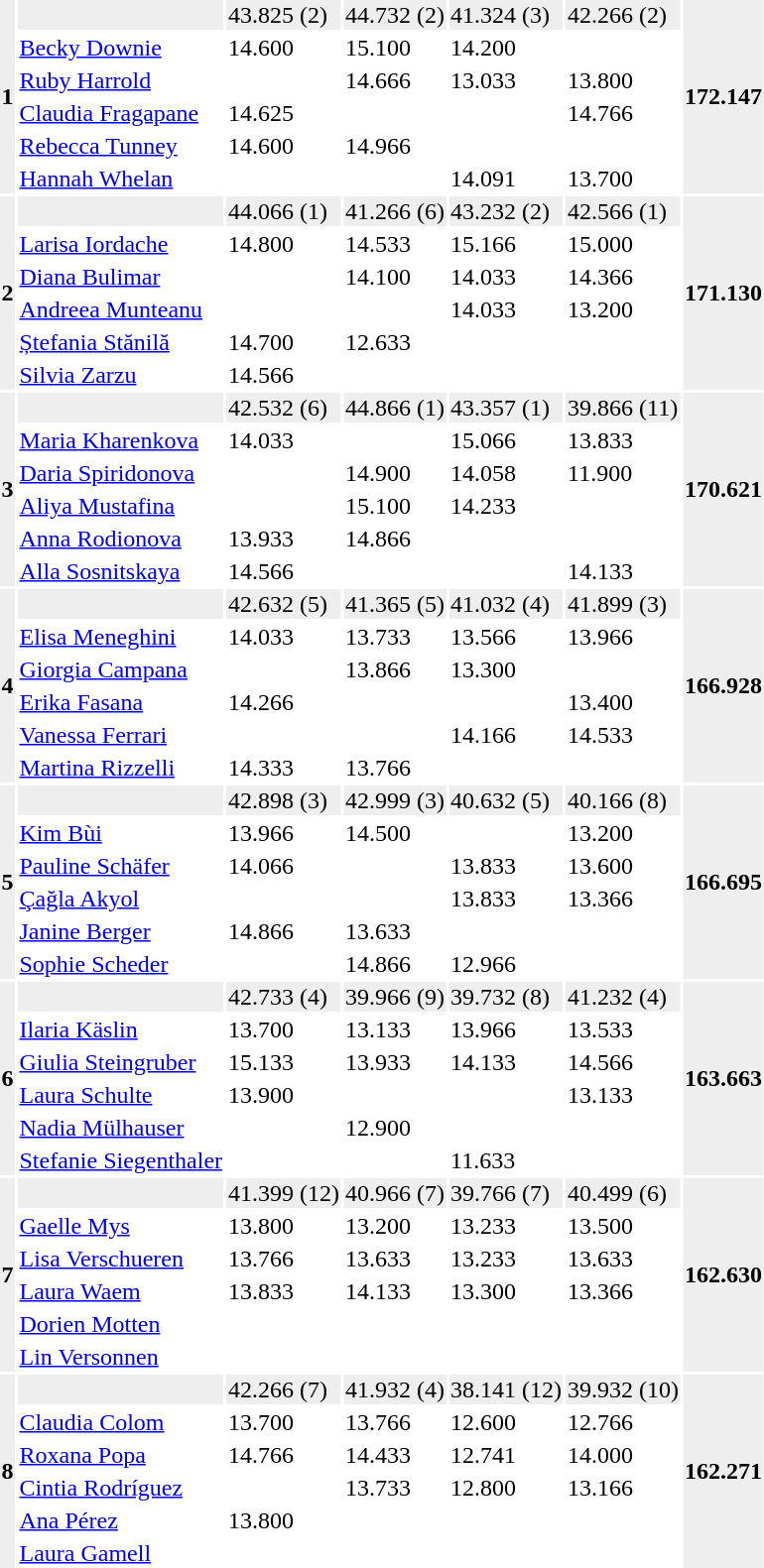<table>
<tr bgcolor=eeeeee>
<td rowspan=6><strong>1</strong></td>
<td align="left"><strong></strong></td>
<td>43.825 (2)</td>
<td>44.732 (2)</td>
<td>41.324 (3)</td>
<td>42.266 (2)</td>
<td rowspan=6><strong>172.147</strong></td>
</tr>
<tr>
<td align="left"><a href='#'>Becky Downie</a></td>
<td>14.600</td>
<td>15.100</td>
<td>14.200</td>
<td></td>
</tr>
<tr>
<td align="left"><a href='#'>Ruby Harrold</a></td>
<td></td>
<td>14.666</td>
<td>13.033</td>
<td>13.800</td>
</tr>
<tr>
<td align="left"><a href='#'>Claudia Fragapane</a></td>
<td>14.625</td>
<td></td>
<td></td>
<td>14.766</td>
</tr>
<tr>
<td align="left"><a href='#'>Rebecca Tunney</a></td>
<td>14.600</td>
<td>14.966</td>
<td></td>
<td></td>
</tr>
<tr>
<td align="left"><a href='#'>Hannah Whelan</a></td>
<td></td>
<td></td>
<td>14.091</td>
<td>13.700</td>
</tr>
<tr bgcolor=eeeeee>
<td rowspan=6><strong>2</strong></td>
<td align="left"><strong></strong></td>
<td>44.066 (1)</td>
<td>41.266 (6)</td>
<td>43.232 (2)</td>
<td>42.566 (1)</td>
<td rowspan=6><strong>171.130</strong></td>
</tr>
<tr>
<td align="left"><a href='#'>Larisa Iordache</a></td>
<td>14.800</td>
<td>14.533</td>
<td>15.166</td>
<td>15.000</td>
</tr>
<tr>
<td align="left"><a href='#'>Diana Bulimar</a></td>
<td></td>
<td>14.100</td>
<td>14.033</td>
<td>14.366</td>
</tr>
<tr>
<td align="left"><a href='#'>Andreea Munteanu</a></td>
<td></td>
<td></td>
<td>14.033</td>
<td>13.200</td>
</tr>
<tr>
<td align="left"><a href='#'>Ștefania Stănilă</a></td>
<td>14.700</td>
<td>12.633</td>
<td></td>
<td></td>
</tr>
<tr>
<td align="left"><a href='#'>Silvia Zarzu</a></td>
<td>14.566</td>
<td></td>
<td></td>
<td></td>
</tr>
<tr bgcolor=eeeeee>
<td rowspan=6><strong>3</strong></td>
<td align="left"><strong></strong></td>
<td>42.532 (6)</td>
<td>44.866 (1)</td>
<td>43.357 (1)</td>
<td>39.866 (11)</td>
<td rowspan=6><strong>170.621</strong></td>
</tr>
<tr>
<td align="left"><a href='#'>Maria Kharenkova</a></td>
<td>14.033</td>
<td></td>
<td>15.066</td>
<td>13.833</td>
</tr>
<tr>
<td align="left"><a href='#'>Daria Spiridonova</a></td>
<td></td>
<td>14.900</td>
<td>14.058</td>
<td>11.900</td>
</tr>
<tr>
<td align="left"><a href='#'>Aliya Mustafina</a></td>
<td></td>
<td>15.100</td>
<td>14.233</td>
<td></td>
</tr>
<tr>
<td align="left"><a href='#'>Anna Rodionova</a></td>
<td>13.933</td>
<td>14.866</td>
<td></td>
<td></td>
</tr>
<tr>
<td align="left"><a href='#'>Alla Sosnitskaya</a></td>
<td>14.566</td>
<td></td>
<td></td>
<td>14.133</td>
</tr>
<tr bgcolor=eeeeee>
<td rowspan=6><strong>4</strong></td>
<td align="left"><strong></strong></td>
<td>42.632 (5)</td>
<td>41.365 (5)</td>
<td>41.032 (4)</td>
<td>41.899 (3)</td>
<td rowspan=6><strong>166.928</strong></td>
</tr>
<tr>
<td align="left"><a href='#'>Elisa Meneghini</a></td>
<td>14.033</td>
<td>13.733</td>
<td>13.566</td>
<td>13.966</td>
</tr>
<tr>
<td align="left"><a href='#'>Giorgia Campana</a></td>
<td></td>
<td>13.866</td>
<td>13.300</td>
<td></td>
</tr>
<tr>
<td align="left"><a href='#'>Erika Fasana</a></td>
<td>14.266</td>
<td></td>
<td></td>
<td>13.400</td>
</tr>
<tr>
<td align="left"><a href='#'>Vanessa Ferrari</a></td>
<td></td>
<td></td>
<td>14.166</td>
<td>14.533</td>
</tr>
<tr>
<td align="left"><a href='#'>Martina Rizzelli</a></td>
<td>14.333</td>
<td>13.766</td>
<td></td>
<td></td>
</tr>
<tr bgcolor=eeeeee>
<td rowspan=6><strong>5</strong></td>
<td align="left"><strong></strong></td>
<td>42.898 (3)</td>
<td>42.999 (3)</td>
<td>40.632 (5)</td>
<td>40.166 (8)</td>
<td rowspan=6><strong>166.695</strong></td>
</tr>
<tr>
<td align="left"><a href='#'>Kim Bùi</a></td>
<td>13.966</td>
<td>14.500</td>
<td></td>
<td>13.200</td>
</tr>
<tr>
<td align="left"><a href='#'>Pauline Schäfer</a></td>
<td>14.066</td>
<td></td>
<td>13.833</td>
<td>13.600</td>
</tr>
<tr>
<td align="left"><a href='#'>Çağla Akyol</a></td>
<td></td>
<td></td>
<td>13.833</td>
<td>13.366</td>
</tr>
<tr>
<td align="left"><a href='#'>Janine Berger</a></td>
<td>14.866</td>
<td>13.633</td>
<td></td>
<td></td>
</tr>
<tr>
<td align="left"><a href='#'>Sophie Scheder</a></td>
<td></td>
<td>14.866</td>
<td>12.966</td>
<td></td>
</tr>
<tr bgcolor=eeeeee>
<td rowspan=6><strong>6</strong></td>
<td align="left"><strong></strong></td>
<td>42.733 (4)</td>
<td>39.966 (9)</td>
<td>39.732 (8)</td>
<td>41.232 (4)</td>
<td rowspan=6><strong>163.663</strong></td>
</tr>
<tr>
<td align="left"><a href='#'>Ilaria Käslin</a></td>
<td>13.700</td>
<td>13.133</td>
<td>13.966</td>
<td>13.533</td>
</tr>
<tr>
<td align="left"><a href='#'>Giulia Steingruber</a></td>
<td>15.133</td>
<td>13.933</td>
<td>14.133</td>
<td>14.566</td>
</tr>
<tr>
<td align="left"><a href='#'>Laura Schulte</a></td>
<td>13.900</td>
<td></td>
<td></td>
<td>13.133</td>
</tr>
<tr>
<td align="left"><a href='#'>Nadia Mülhauser</a></td>
<td></td>
<td>12.900</td>
<td></td>
<td></td>
</tr>
<tr>
<td align="left"><a href='#'>Stefanie Siegenthaler</a></td>
<td></td>
<td></td>
<td>11.633</td>
<td></td>
</tr>
<tr bgcolor=eeeeee>
<td rowspan=6><strong>7</strong></td>
<td align="left"><strong></strong></td>
<td>41.399 (12)</td>
<td>40.966 (7)</td>
<td>39.766 (7)</td>
<td>40.499 (6)</td>
<td rowspan=6><strong>162.630</strong></td>
</tr>
<tr>
<td align="left"><a href='#'>Gaelle Mys</a></td>
<td>13.800</td>
<td>13.200</td>
<td>13.233</td>
<td>13.500</td>
</tr>
<tr>
<td align="left"><a href='#'>Lisa Verschueren</a></td>
<td>13.766</td>
<td>13.633</td>
<td>13.233</td>
<td>13.633</td>
</tr>
<tr>
<td align="left"><a href='#'>Laura Waem</a></td>
<td>13.833</td>
<td>14.133</td>
<td>13.300</td>
<td>13.366</td>
</tr>
<tr>
<td align="left"><a href='#'>Dorien Motten</a></td>
<td></td>
<td></td>
<td></td>
<td></td>
</tr>
<tr>
<td align="left"><a href='#'>Lin Versonnen</a></td>
<td></td>
<td></td>
<td></td>
<td></td>
</tr>
<tr bgcolor=eeeeee>
<td rowspan=6><strong>8</strong></td>
<td align="left"><strong></strong></td>
<td>42.266 (7)</td>
<td>41.932 (4)</td>
<td>38.141 (12)</td>
<td>39.932 (10)</td>
<td rowspan=6><strong>162.271</strong></td>
</tr>
<tr>
<td align="left"><a href='#'>Claudia Colom</a></td>
<td>13.700</td>
<td>13.766</td>
<td>12.600</td>
<td>12.766</td>
</tr>
<tr>
<td align="left"><a href='#'>Roxana Popa</a></td>
<td>14.766</td>
<td>14.433</td>
<td>12.741</td>
<td>14.000</td>
</tr>
<tr>
<td align="left"><a href='#'>Cintia Rodríguez</a></td>
<td></td>
<td>13.733</td>
<td>12.800</td>
<td>13.166</td>
</tr>
<tr>
<td align="left"><a href='#'>Ana Pérez</a></td>
<td>13.800</td>
<td></td>
<td></td>
<td></td>
</tr>
<tr>
<td align="left"><a href='#'>Laura Gamell</a></td>
<td></td>
<td></td>
<td></td>
<td></td>
</tr>
</table>
